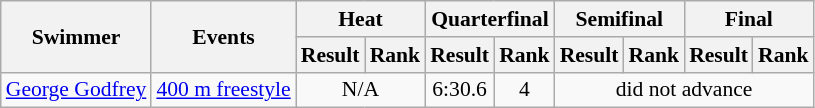<table class=wikitable style="font-size:90%">
<tr>
<th rowspan="2">Swimmer</th>
<th rowspan="2">Events</th>
<th colspan="2">Heat</th>
<th colspan=2>Quarterfinal</th>
<th colspan=2>Semifinal</th>
<th colspan="2">Final</th>
</tr>
<tr>
<th>Result</th>
<th>Rank</th>
<th>Result</th>
<th>Rank</th>
<th>Result</th>
<th>Rank</th>
<th>Result</th>
<th>Rank</th>
</tr>
<tr>
<td><a href='#'>George Godfrey</a></td>
<td><a href='#'>400 m freestyle</a></td>
<td align=center colspan=2>N/A</td>
<td align=center>6:30.6</td>
<td align=center>4</td>
<td align=center colspan=4>did not advance</td>
</tr>
</table>
